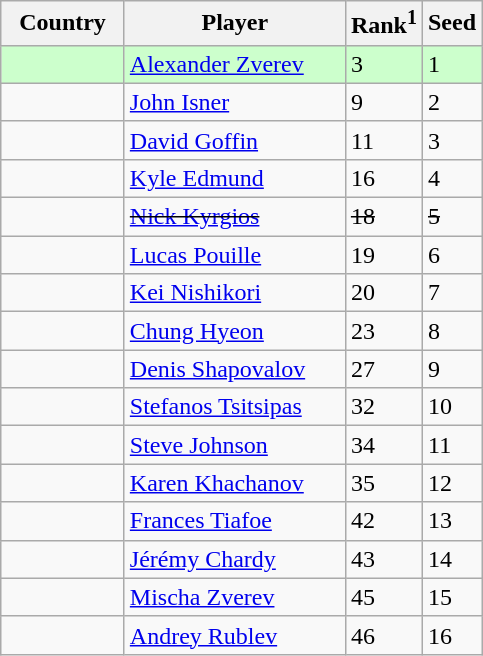<table class="sortable wikitable">
<tr>
<th width="75">Country</th>
<th width="140">Player</th>
<th>Rank<sup>1</sup></th>
<th>Seed</th>
</tr>
<tr style="background:#cfc;">
<td></td>
<td><a href='#'>Alexander Zverev</a></td>
<td>3</td>
<td>1</td>
</tr>
<tr>
<td></td>
<td><a href='#'>John Isner</a></td>
<td>9</td>
<td>2</td>
</tr>
<tr>
<td></td>
<td><a href='#'>David Goffin</a></td>
<td>11</td>
<td>3</td>
</tr>
<tr>
<td></td>
<td><a href='#'>Kyle Edmund</a></td>
<td>16</td>
<td>4</td>
</tr>
<tr>
<td><s></s></td>
<td><s><a href='#'>Nick Kyrgios</a></s></td>
<td><s>18</s></td>
<td><s>5</s></td>
</tr>
<tr>
<td></td>
<td><a href='#'>Lucas Pouille</a></td>
<td>19</td>
<td>6</td>
</tr>
<tr>
<td></td>
<td><a href='#'>Kei Nishikori</a></td>
<td>20</td>
<td>7</td>
</tr>
<tr>
<td></td>
<td><a href='#'>Chung Hyeon</a></td>
<td>23</td>
<td>8</td>
</tr>
<tr>
<td></td>
<td><a href='#'>Denis Shapovalov</a></td>
<td>27</td>
<td>9</td>
</tr>
<tr>
<td></td>
<td><a href='#'>Stefanos Tsitsipas</a></td>
<td>32</td>
<td>10</td>
</tr>
<tr>
<td></td>
<td><a href='#'>Steve Johnson</a></td>
<td>34</td>
<td>11</td>
</tr>
<tr>
<td></td>
<td><a href='#'>Karen Khachanov</a></td>
<td>35</td>
<td>12</td>
</tr>
<tr>
<td></td>
<td><a href='#'>Frances Tiafoe</a></td>
<td>42</td>
<td>13</td>
</tr>
<tr>
<td></td>
<td><a href='#'>Jérémy Chardy</a></td>
<td>43</td>
<td>14</td>
</tr>
<tr>
<td></td>
<td><a href='#'>Mischa Zverev</a></td>
<td>45</td>
<td>15</td>
</tr>
<tr>
<td></td>
<td><a href='#'>Andrey Rublev</a></td>
<td>46</td>
<td>16</td>
</tr>
</table>
